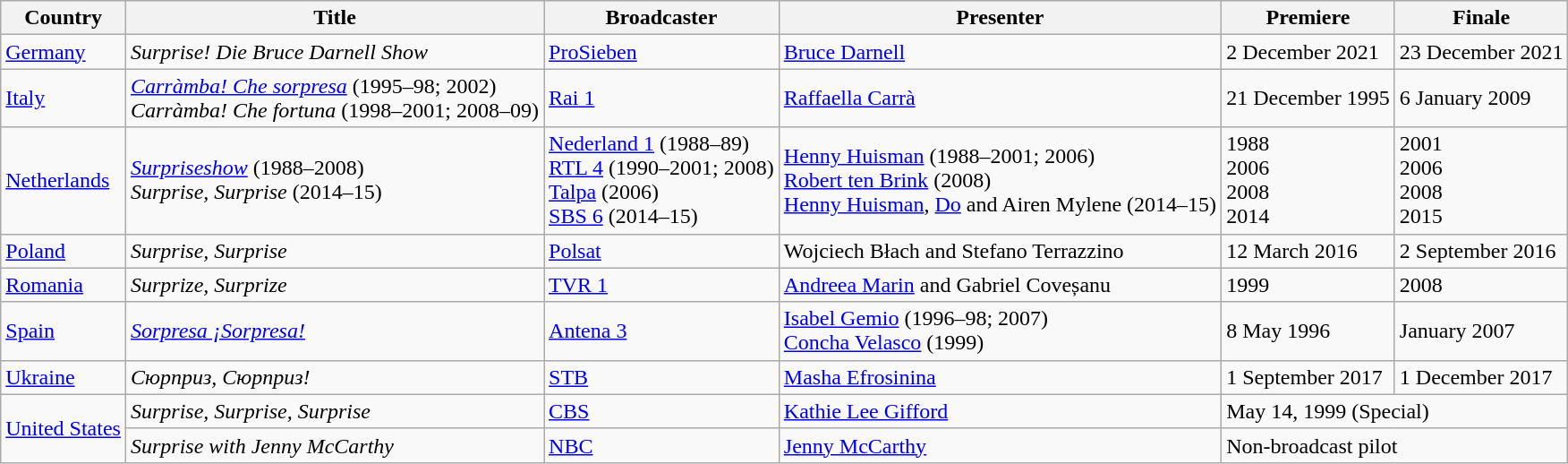<table class="wikitable" style="text-align:left;">
<tr>
<th>Country</th>
<th>Title</th>
<th>Broadcaster</th>
<th>Presenter</th>
<th>Premiere</th>
<th>Finale</th>
</tr>
<tr>
<td><a href='#'>Germany</a></td>
<td><em>Surprise! Die Bruce Darnell Show</em></td>
<td><a href='#'>ProSieben</a></td>
<td><a href='#'>Bruce Darnell</a></td>
<td>2 December 2021</td>
<td>23 December 2021</td>
</tr>
<tr>
<td><a href='#'>Italy</a></td>
<td><a href='#'><em>Carràmba! Che sorpresa</em></a> (1995–98; 2002)<br><em>Carràmba! Che fortuna</em> (1998–2001; 2008–09)</td>
<td><a href='#'>Rai 1</a></td>
<td><a href='#'>Raffaella Carrà</a></td>
<td>21 December 1995</td>
<td>6 January 2009</td>
</tr>
<tr>
<td><a href='#'>Netherlands</a></td>
<td><a href='#'><em>Surpriseshow</em></a> (1988–2008)<br><em>Surprise, Surprise</em> (2014–15)</td>
<td><a href='#'>Nederland 1</a> (1988–89)<br><a href='#'>RTL 4</a> (1990–2001; 2008)<br><a href='#'>Talpa</a> (2006)<br><a href='#'>SBS 6</a> (2014–15)</td>
<td><a href='#'>Henny Huisman</a> (1988–2001; 2006)<br><a href='#'>Robert ten Brink</a> (2008)<br><a href='#'>Henny Huisman</a>, <a href='#'>Do</a> and Airen Mylene (2014–15)</td>
<td>1988<br>2006<br>2008<br>2014</td>
<td>2001<br>2006<br>2008<br>2015</td>
</tr>
<tr>
<td><a href='#'>Poland</a></td>
<td><em>Surprise, Surprise</em></td>
<td><a href='#'>Polsat</a></td>
<td>Wojciech Błach and Stefano Terrazzino</td>
<td>12 March 2016</td>
<td>2 September 2016</td>
</tr>
<tr>
<td><a href='#'>Romania</a></td>
<td><em>Surprize, Surprize</em></td>
<td><a href='#'>TVR 1</a></td>
<td><a href='#'>Andreea Marin</a> and Gabriel Coveșanu</td>
<td>1999</td>
<td>2008</td>
</tr>
<tr>
<td><a href='#'>Spain</a></td>
<td><a href='#'><em>Sorpresa ¡Sorpresa!</em></a></td>
<td><a href='#'>Antena 3</a></td>
<td><a href='#'>Isabel Gemio</a> (1996–98; 2007)<br><a href='#'>Concha Velasco</a> (1999)</td>
<td>8 May 1996</td>
<td>January 2007</td>
</tr>
<tr>
<td><a href='#'>Ukraine</a></td>
<td><em>Сюрприз, Сюрприз!</em></td>
<td><a href='#'>STB</a></td>
<td><a href='#'>Masha Efrosinina</a></td>
<td>1 September 2017</td>
<td>1 December 2017</td>
</tr>
<tr>
<td rowspan=2><a href='#'>United States</a></td>
<td><em>Surprise, Surprise, Surprise</em></td>
<td><a href='#'>CBS</a></td>
<td><a href='#'>Kathie Lee Gifford</a></td>
<td colspan=2>May 14, 1999 (Special)</td>
</tr>
<tr>
<td><em>Surprise with Jenny McCarthy</em></td>
<td><a href='#'>NBC</a></td>
<td><a href='#'>Jenny McCarthy</a></td>
<td colspan=2>Non-broadcast pilot</td>
</tr>
</table>
